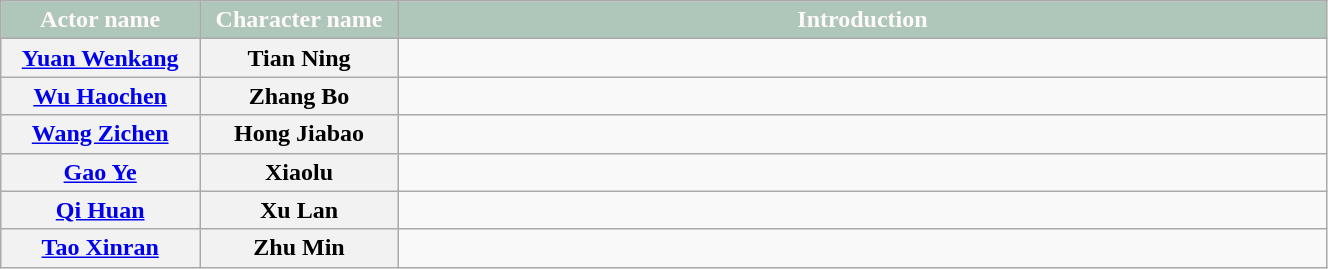<table class="wikitable" width="70%">
<tr style="background:#AFC7BA; color:snow"  align=center>
<td style="width:15%"><strong>Actor name</strong></td>
<td style="width:15%"><strong>Character name</strong></td>
<td style="width:70%"><strong>Introduction</strong></td>
</tr>
<tr>
<th><a href='#'>Yuan Wenkang</a></th>
<th>Tian Ning</th>
<td></td>
</tr>
<tr>
<th><a href='#'>Wu Haochen</a></th>
<th>Zhang Bo</th>
<td></td>
</tr>
<tr>
<th><a href='#'>Wang Zichen</a></th>
<th>Hong Jiabao</th>
<td></td>
</tr>
<tr>
<th><a href='#'>Gao Ye</a></th>
<th>Xiaolu</th>
<td></td>
</tr>
<tr>
<th><a href='#'>Qi Huan</a></th>
<th>Xu Lan</th>
<td></td>
</tr>
<tr>
<th><a href='#'>Tao Xinran</a></th>
<th>Zhu Min</th>
<td></td>
</tr>
</table>
